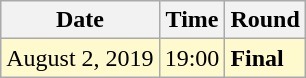<table class="wikitable">
<tr>
<th>Date</th>
<th>Time</th>
<th>Round</th>
</tr>
<tr style=background:lemonchiffon>
<td>August 2, 2019</td>
<td>19:00</td>
<td><strong>Final</strong></td>
</tr>
</table>
